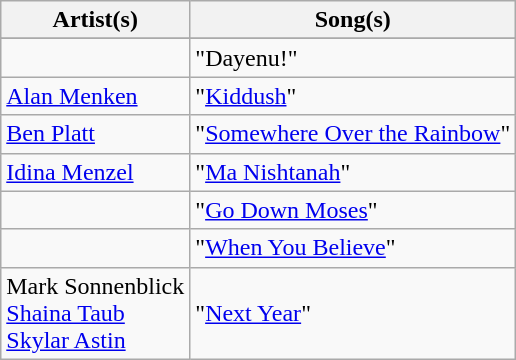<table class="wikitable plainrowheaders">
<tr>
<th scope="col">Artist(s)</th>
<th scope="col">Song(s)</th>
</tr>
<tr>
</tr>
<tr>
<td></td>
<td>"Dayenu!"</td>
</tr>
<tr>
<td><a href='#'>Alan Menken</a></td>
<td>"<a href='#'>Kiddush</a>"</td>
</tr>
<tr>
<td><a href='#'>Ben Platt</a></td>
<td>"<a href='#'>Somewhere Over the Rainbow</a>"</td>
</tr>
<tr>
<td><a href='#'>Idina Menzel</a></td>
<td>"<a href='#'>Ma Nishtanah</a>"</td>
</tr>
<tr>
<td></td>
<td>"<a href='#'>Go Down Moses</a>"</td>
</tr>
<tr>
<td></td>
<td>"<a href='#'>When You Believe</a>"</td>
</tr>
<tr>
<td>Mark Sonnenblick<br><a href='#'>Shaina Taub</a><br><a href='#'>Skylar Astin</a></td>
<td>"<a href='#'>Next Year</a>"</td>
</tr>
</table>
